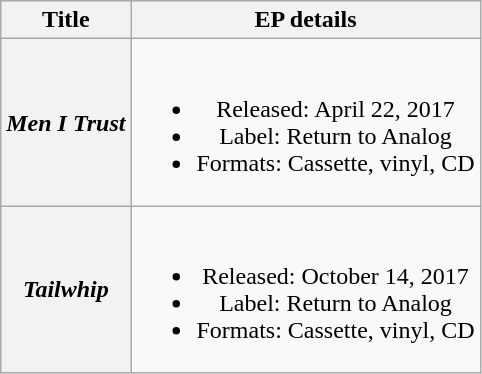<table class="wikitable plainrowheaders" style="text-align:center;">
<tr>
<th scope="col">Title</th>
<th scope="col">EP details</th>
</tr>
<tr>
<th scope="row"><em>Men I Trust</em></th>
<td><br><ul><li>Released: April 22, 2017</li><li>Label: Return to Analog</li><li>Formats: Cassette, vinyl, CD</li></ul></td>
</tr>
<tr>
<th scope="row"><em>Tailwhip</em></th>
<td><br><ul><li>Released: October 14, 2017</li><li>Label: Return to Analog</li><li>Formats: Cassette, vinyl, CD</li></ul></td>
</tr>
</table>
